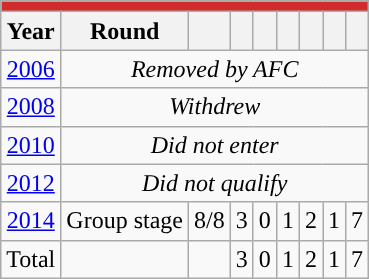<table class="wikitable" style="text-align:center">
<tr>
<th colspan=9 style="background: #D22B2B; color: #FFFFFF;"><a href='#'></a></th>
</tr>
<tr>
<th>Year</th>
<th>Round</th>
<th></th>
<th></th>
<th></th>
<th></th>
<th></th>
<th></th>
<th></th>
</tr>
<tr>
<td> <a href='#'>2006</a></td>
<td colspan=8><em>Removed by AFC</em></td>
</tr>
<tr>
<td> <a href='#'>2008</a></td>
<td colspan=8><em>Withdrew</em></td>
</tr>
<tr>
<td> <a href='#'>2010</a></td>
<td colspan=8><em>Did not enter</em></td>
</tr>
<tr>
<td> <a href='#'>2012</a></td>
<td colspan=8><em>Did not qualify</em></td>
</tr>
<tr>
<td> <a href='#'>2014</a></td>
<td>Group stage</td>
<td>8/8</td>
<td>3</td>
<td>0</td>
<td>1</td>
<td>2</td>
<td>1</td>
<td>7</td>
</tr>
<tr>
<td>Total</td>
<td></td>
<td></td>
<td>3</td>
<td>0</td>
<td>1</td>
<td>2</td>
<td>1</td>
<td>7</td>
</tr>
</table>
